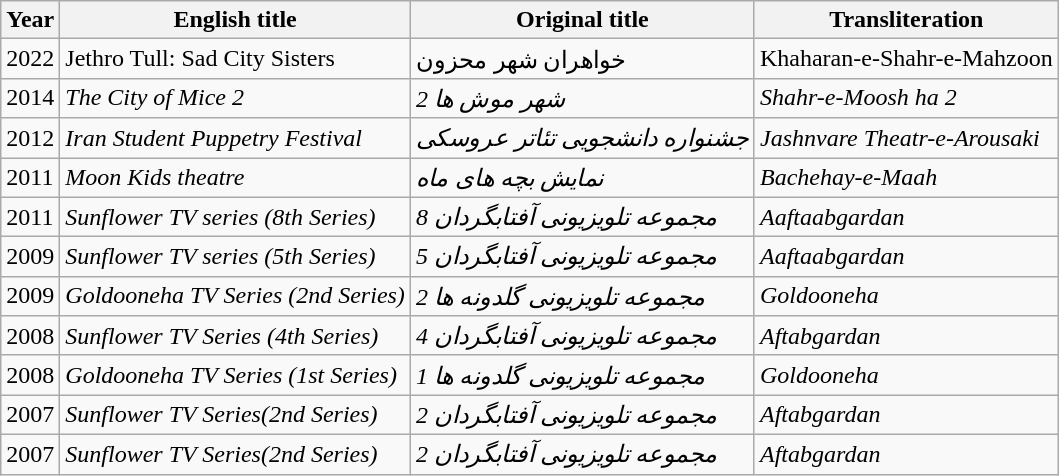<table class="wikitable" align=center>
<tr>
<th>Year</th>
<th>English title</th>
<th>Original title</th>
<th>Transliteration</th>
</tr>
<tr>
<td>2022</td>
<td>Jethro Tull: Sad City Sisters</td>
<td>خواهران شهر محزون</td>
<td>Khaharan-e-Shahr-e-Mahzoon</td>
</tr>
<tr>
<td>2014</td>
<td><em>The City of Mice 2</em></td>
<td><em>شهر موش ها 2</em></td>
<td><em>Shahr-e-Moosh ha 2</em></td>
</tr>
<tr>
<td>2012</td>
<td><em>Iran Student Puppetry Festival</em></td>
<td><em>جشنواره دانشجویی تئاتر عروسکی</em></td>
<td><em>Jashnvare Theatr-e-Arousaki</em></td>
</tr>
<tr>
<td>2011</td>
<td><em>Moon Kids theatre</em></td>
<td><em>نمایش بچه های ماه</em></td>
<td><em>Bachehay-e-Maah</em></td>
</tr>
<tr>
<td>2011</td>
<td><em>Sunflower TV series (8th Series)</em></td>
<td><em>مجموعه تلویزیونی آفتابگردان 8</em></td>
<td><em>Aaftaabgardan</em></td>
</tr>
<tr>
<td>2009</td>
<td><em>Sunflower TV series (5th Series)</em></td>
<td><em>مجموعه تلویزیونی آفتابگردان 5</em></td>
<td><em>Aaftaabgardan</em></td>
</tr>
<tr>
<td>2009</td>
<td><em>Goldooneha TV Series (2nd Series)</em></td>
<td><em>مجموعه تلویزیونی گلدونه ها 2</em></td>
<td><em>Goldooneha</em></td>
</tr>
<tr>
<td>2008</td>
<td><em>Sunflower TV Series (4th Series)</em></td>
<td><em>مجموعه تلویزیونی آفتابگردان 4</em></td>
<td><em>Aftabgardan</em></td>
</tr>
<tr>
<td>2008</td>
<td><em>Goldooneha TV Series (1st Series)</em></td>
<td><em>مجموعه تلویزیونی گلدونه ها 1</em></td>
<td><em>Goldooneha</em></td>
</tr>
<tr>
<td>2007</td>
<td><em>Sunflower TV Series(2nd Series)</em></td>
<td><em>مجموعه تلویزیونی آفتابگردان 2</em></td>
<td><em>Aftabgardan</em></td>
</tr>
<tr>
<td>2007</td>
<td><em>Sunflower TV Series(2nd Series)</em></td>
<td><em>مجموعه تلویزیونی آفتابگردان 2</em></td>
<td><em>Aftabgardan</em></td>
</tr>
</table>
